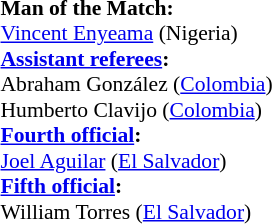<table width=50% style="font-size: 90%">
<tr>
<td><br><strong>Man of the Match:</strong>
<br><a href='#'>Vincent Enyeama</a> (Nigeria)<br><strong><a href='#'>Assistant referees</a>:</strong>
<br>Abraham González (<a href='#'>Colombia</a>)
<br>Humberto Clavijo (<a href='#'>Colombia</a>)
<br><strong><a href='#'>Fourth official</a>:</strong>
<br><a href='#'>Joel Aguilar</a> (<a href='#'>El Salvador</a>)
<br><strong><a href='#'>Fifth official</a>:</strong>
<br>William Torres (<a href='#'>El Salvador</a>)</td>
</tr>
</table>
